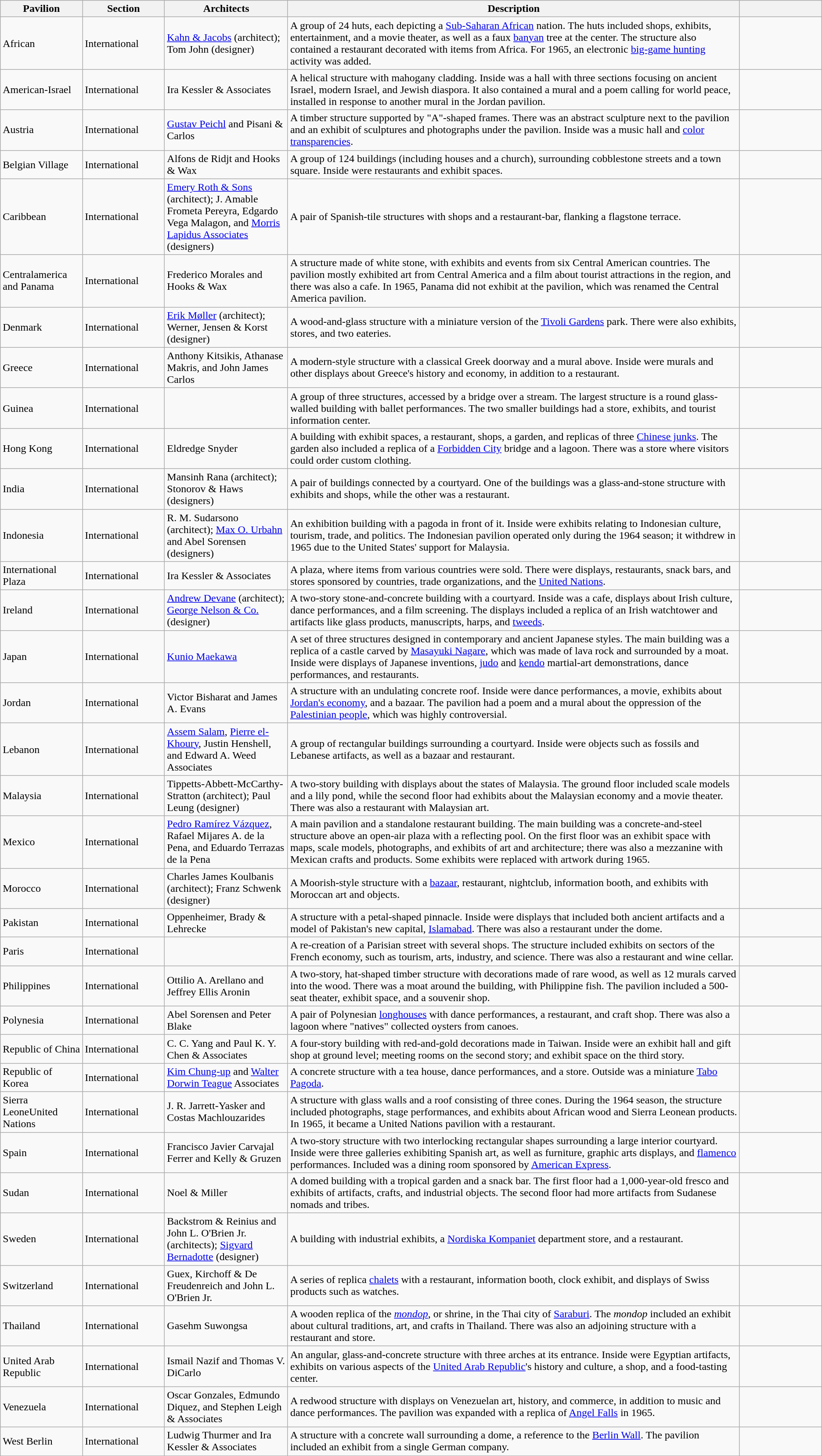<table class="wikitable sortable collapsible">
<tr>
<th scope="col" width="10%">Pavilion</th>
<th scope="col" width="10%">Section</th>
<th scope="col" width="15%">Architects</th>
<th scope="col" width="55%" class="unsortable">Description</th>
<th scope="col" width="10%" class="unsortable"></th>
</tr>
<tr>
<td>African</td>
<td>International</td>
<td><a href='#'>Kahn & Jacobs</a> (architect); Tom John (designer)</td>
<td>A group of 24 huts, each depicting a <a href='#'>Sub-Saharan African</a> nation. The huts included shops, exhibits, entertainment, and a movie theater, as well as a faux <a href='#'>banyan</a> tree at the center. The structure also contained a restaurant decorated with items from Africa. For 1965, an electronic <a href='#'>big-game hunting</a> activity was added.</td>
<td></td>
</tr>
<tr>
<td>American-Israel</td>
<td>International</td>
<td>Ira Kessler & Associates</td>
<td>A helical structure with mahogany cladding. Inside was a hall with three sections focusing on ancient Israel, modern Israel, and Jewish diaspora. It also contained a mural and a poem calling for world peace, installed in response to another mural in the Jordan pavilion.</td>
<td></td>
</tr>
<tr>
<td>Austria</td>
<td>International</td>
<td><a href='#'>Gustav Peichl</a> and Pisani & Carlos</td>
<td>A timber structure supported by "A"-shaped frames. There was an abstract sculpture next to the pavilion and an exhibit of sculptures and photographs under the pavilion. Inside was a music hall and <a href='#'>color transparencies</a>.</td>
<td></td>
</tr>
<tr>
<td>Belgian Village</td>
<td>International</td>
<td>Alfons de Ridjt and Hooks & Wax</td>
<td>A group of 124 buildings (including houses and a church), surrounding cobblestone streets and a town square. Inside were restaurants and exhibit spaces.</td>
<td></td>
</tr>
<tr>
<td>Caribbean</td>
<td>International</td>
<td><a href='#'>Emery Roth & Sons</a> (architect); J. Amable Frometa Pereyra, Edgardo Vega Malagon, and <a href='#'>Morris Lapidus Associates</a> (designers)</td>
<td>A pair of Spanish-tile structures with shops and a restaurant-bar, flanking a flagstone terrace.</td>
<td></td>
</tr>
<tr>
<td>Centralamerica and Panama</td>
<td>International</td>
<td>Frederico Morales and Hooks & Wax</td>
<td>A structure made of white stone, with exhibits and events from six Central American countries. The pavilion mostly exhibited art from Central America and a film about tourist attractions in the region, and there was also a cafe. In 1965, Panama did not exhibit at the pavilion, which was renamed the Central America pavilion.</td>
<td></td>
</tr>
<tr>
<td>Denmark</td>
<td>International</td>
<td><a href='#'>Erik Møller</a> (architect); Werner, Jensen & Korst (designer)</td>
<td>A wood-and-glass structure with a miniature version of the <a href='#'>Tivoli Gardens</a> park. There were also exhibits, stores, and two eateries.</td>
<td></td>
</tr>
<tr>
<td>Greece</td>
<td>International</td>
<td>Anthony Kitsikis, Athanase Makris, and John James Carlos</td>
<td>A modern-style structure with a classical Greek doorway and a mural above. Inside were murals and other displays about Greece's history and economy, in addition to a restaurant.</td>
<td></td>
</tr>
<tr>
<td>Guinea</td>
<td>International</td>
<td></td>
<td>A group of three structures, accessed by a bridge over a stream. The largest structure is a round glass-walled building with ballet performances. The two smaller buildings had a store, exhibits, and tourist information center.</td>
<td></td>
</tr>
<tr>
<td>Hong Kong</td>
<td>International</td>
<td>Eldredge Snyder</td>
<td>A building with exhibit spaces, a restaurant, shops, a garden, and replicas of three <a href='#'>Chinese junks</a>. The garden also included a replica of a <a href='#'>Forbidden City</a> bridge and a lagoon. There was a store where visitors could order custom clothing.</td>
<td></td>
</tr>
<tr>
<td>India</td>
<td>International</td>
<td>Mansinh Rana (architect); Stonorov & Haws (designers)</td>
<td>A pair of buildings connected by a courtyard. One of the buildings was a glass-and-stone structure with exhibits and shops, while the other was a restaurant.</td>
<td></td>
</tr>
<tr>
<td>Indonesia</td>
<td>International</td>
<td>R. M. Sudarsono (architect); <a href='#'>Max O. Urbahn</a> and Abel Sorensen (designers)</td>
<td>An exhibition building with a pagoda in front of it. Inside were exhibits relating to Indonesian culture, tourism, trade, and politics. The Indonesian pavilion operated only during the 1964 season; it withdrew in 1965 due to the United States' support for Malaysia.</td>
<td></td>
</tr>
<tr>
<td>International Plaza</td>
<td>International</td>
<td>Ira Kessler & Associates</td>
<td>A  plaza, where items from various countries were sold. There were displays, restaurants, snack bars, and stores sponsored by countries, trade organizations, and the <a href='#'>United Nations</a>.</td>
<td></td>
</tr>
<tr>
<td>Ireland</td>
<td>International</td>
<td><a href='#'>Andrew Devane</a> (architect); <a href='#'>George Nelson & Co.</a> (designer)</td>
<td>A two-story stone-and-concrete building with a courtyard. Inside was a cafe, displays about Irish culture, dance performances, and a film screening. The displays included a replica of an Irish watchtower and artifacts like glass products, manuscripts, harps, and <a href='#'>tweeds</a>.</td>
<td></td>
</tr>
<tr>
<td>Japan</td>
<td>International</td>
<td><a href='#'>Kunio Maekawa</a></td>
<td>A set of three structures designed in contemporary and ancient Japanese styles. The main building was a replica of a castle carved by <a href='#'>Masayuki Nagare</a>, which was made of lava rock and surrounded by a moat. Inside were displays of Japanese inventions, <a href='#'>judo</a> and <a href='#'>kendo</a> martial-art demonstrations, dance performances, and restaurants.</td>
<td></td>
</tr>
<tr>
<td>Jordan</td>
<td>International</td>
<td>Victor Bisharat and James A. Evans</td>
<td>A structure with an undulating concrete roof. Inside were dance performances, a movie, exhibits about <a href='#'>Jordan's economy</a>, and a bazaar. The pavilion had a poem and a mural about the oppression of the <a href='#'>Palestinian people</a>, which was highly controversial.</td>
<td></td>
</tr>
<tr>
<td>Lebanon</td>
<td>International</td>
<td><a href='#'>Assem Salam</a>, <a href='#'>Pierre el-Khoury</a>, Justin Henshell, and Edward A. Weed Associates</td>
<td>A group of rectangular buildings surrounding a courtyard. Inside were objects such as fossils and Lebanese artifacts, as well as a bazaar and restaurant.</td>
<td></td>
</tr>
<tr>
<td>Malaysia</td>
<td>International</td>
<td>Tippetts-Abbett-McCarthy-Stratton (architect); Paul Leung (designer)</td>
<td>A two-story building with displays about the states of Malaysia. The ground floor included scale models and a lily pond, while the second floor had exhibits about the Malaysian economy and a movie theater. There was also a restaurant with Malaysian art.</td>
<td></td>
</tr>
<tr>
<td>Mexico</td>
<td>International</td>
<td><a href='#'>Pedro Ramírez Vázquez</a>, Rafael Mijares A. de la Pena, and Eduardo Terrazas de la Pena</td>
<td>A main pavilion and a standalone restaurant building. The main building was a concrete-and-steel structure above an open-air plaza with a reflecting pool. On the first floor was an exhibit space with maps, scale models, photographs, and exhibits of art and architecture; there was also a mezzanine with Mexican crafts and products. Some exhibits were replaced with artwork during 1965.</td>
<td></td>
</tr>
<tr>
<td>Morocco</td>
<td>International</td>
<td>Charles James Koulbanis (architect); Franz Schwenk (designer)</td>
<td>A Moorish-style structure with a <a href='#'>bazaar</a>, restaurant, nightclub, information booth, and exhibits with Moroccan art and objects.</td>
<td></td>
</tr>
<tr>
<td>Pakistan</td>
<td>International</td>
<td>Oppenheimer, Brady & Lehrecke</td>
<td>A structure with a petal-shaped pinnacle. Inside were displays that included both ancient artifacts and a model of Pakistan's new capital, <a href='#'>Islamabad</a>. There was also a restaurant under the dome.</td>
<td></td>
</tr>
<tr>
<td>Paris</td>
<td>International</td>
<td></td>
<td>A re-creation of a Parisian street with several shops. The structure included exhibits on sectors of the French economy, such as tourism, arts, industry, and science. There was also a restaurant and wine cellar.</td>
<td></td>
</tr>
<tr>
<td>Philippines</td>
<td>International</td>
<td>Ottilio A. Arellano and Jeffrey Ellis Aronin</td>
<td>A two-story, hat-shaped timber structure with decorations made of rare wood, as well as 12 murals carved into the wood. There was a moat around the building, with Philippine fish. The pavilion included a 500-seat theater, exhibit space, and a souvenir shop.</td>
<td></td>
</tr>
<tr>
<td>Polynesia</td>
<td>International</td>
<td>Abel Sorensen and Peter Blake</td>
<td>A pair of Polynesian <a href='#'>longhouses</a> with dance performances, a restaurant, and craft shop. There was also a lagoon where "natives" collected oysters from canoes.</td>
<td></td>
</tr>
<tr>
<td>Republic of China</td>
<td>International</td>
<td>C. C. Yang and Paul K. Y. Chen & Associates</td>
<td>A four-story building with red-and-gold decorations made in Taiwan. Inside were an exhibit hall and gift shop at ground level; meeting rooms on the second story; and exhibit space on the third story.</td>
<td></td>
</tr>
<tr>
<td>Republic of Korea</td>
<td>International</td>
<td><a href='#'>Kim Chung-up</a> and <a href='#'>Walter Dorwin Teague</a> Associates</td>
<td>A concrete structure with a tea house, dance performances, and a store. Outside was a  miniature <a href='#'>Tabo Pagoda</a>.</td>
<td></td>
</tr>
<tr>
<td>Sierra LeoneUnited Nations</td>
<td>International</td>
<td>J. R. Jarrett-Yasker and Costas Machlouzarides</td>
<td>A structure with glass walls and a roof consisting of three cones. During the 1964 season, the structure included photographs, stage performances, and exhibits about African wood and Sierra Leonean products. In 1965, it became a United Nations pavilion with a restaurant.</td>
<td></td>
</tr>
<tr>
<td>Spain</td>
<td>International</td>
<td>Francisco Javier Carvajal Ferrer and Kelly & Gruzen</td>
<td>A two-story structure with two interlocking rectangular shapes surrounding a large interior courtyard. Inside were three galleries exhibiting Spanish art, as well as furniture, graphic arts displays, and <a href='#'>flamenco</a> performances. Included was a dining room sponsored by <a href='#'>American Express</a>.</td>
<td></td>
</tr>
<tr>
<td>Sudan</td>
<td>International</td>
<td>Noel & Miller</td>
<td>A domed building with a tropical garden and a snack bar. The first floor had a 1,000-year-old fresco and exhibits of artifacts, crafts, and industrial objects. The second floor had more artifacts from Sudanese nomads and tribes.</td>
<td></td>
</tr>
<tr>
<td>Sweden</td>
<td>International</td>
<td>Backstrom & Reinius and John L. O'Brien Jr. (architects); <a href='#'>Sigvard Bernadotte</a> (designer)</td>
<td>A building with industrial exhibits, a <a href='#'>Nordiska Kompaniet</a> department store, and a restaurant.</td>
<td></td>
</tr>
<tr>
<td>Switzerland</td>
<td>International</td>
<td>Guex, Kirchoff & De Freudenreich and John L. O'Brien Jr.</td>
<td>A series of replica <a href='#'>chalets</a> with a restaurant, information booth, clock exhibit, and displays of Swiss products such as watches.</td>
<td></td>
</tr>
<tr>
<td>Thailand</td>
<td>International</td>
<td>Gasehm Suwongsa</td>
<td>A wooden replica of the <em><a href='#'>mondop</a></em>, or shrine, in the Thai city of <a href='#'>Saraburi</a>. The <em>mondop</em> included an exhibit about cultural traditions, art, and crafts in Thailand. There was also an adjoining structure with a restaurant and store.</td>
<td></td>
</tr>
<tr>
<td>United Arab Republic</td>
<td>International</td>
<td>Ismail Nazif and Thomas V. DiCarlo</td>
<td>An angular, glass-and-concrete structure with three arches at its entrance. Inside were Egyptian artifacts, exhibits on various aspects of the <a href='#'>United Arab Republic</a>'s history and culture, a shop, and a food-tasting center.</td>
<td></td>
</tr>
<tr>
<td>Venezuela</td>
<td>International</td>
<td>Oscar Gonzales, Edmundo Diquez, and Stephen Leigh & Associates</td>
<td>A redwood structure with displays on Venezuelan art, history, and commerce, in addition to music and dance performances. The pavilion was expanded with a replica of <a href='#'>Angel Falls</a> in 1965.</td>
<td></td>
</tr>
<tr>
<td>West Berlin</td>
<td>International</td>
<td>Ludwig Thurmer and Ira Kessler & Associates</td>
<td>A structure with a concrete wall surrounding a dome, a reference to the <a href='#'>Berlin Wall</a>. The pavilion included an exhibit from a single German company.</td>
<td></td>
</tr>
</table>
